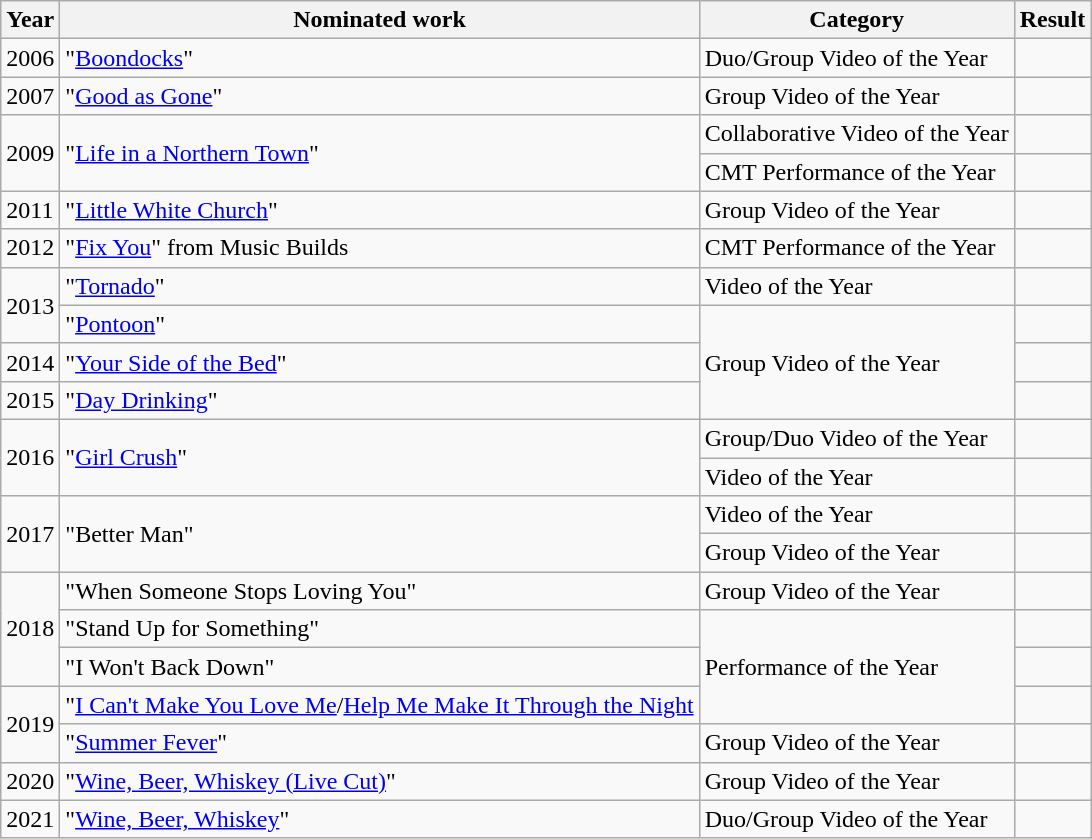<table class="wikitable">
<tr>
<th>Year</th>
<th>Nominated work</th>
<th>Category</th>
<th>Result</th>
</tr>
<tr>
<td>2006</td>
<td>"<a href='#'>Boondocks</a>"</td>
<td>Duo/Group Video of the Year</td>
<td></td>
</tr>
<tr>
<td>2007</td>
<td>"<a href='#'>Good as Gone</a>"</td>
<td>Group Video of the Year</td>
<td></td>
</tr>
<tr>
<td rowspan="2">2009</td>
<td rowspan="2">"<a href='#'>Life in a Northern Town</a>"</td>
<td>Collaborative Video of the Year</td>
<td></td>
</tr>
<tr>
<td>CMT Performance of the Year</td>
<td></td>
</tr>
<tr>
<td>2011</td>
<td>"<a href='#'>Little White Church</a>"</td>
<td>Group Video of the Year</td>
<td></td>
</tr>
<tr>
<td>2012</td>
<td>"<a href='#'>Fix You</a>" from Music Builds</td>
<td>CMT Performance of the Year</td>
<td></td>
</tr>
<tr>
<td rowspan="2">2013</td>
<td>"<a href='#'>Tornado</a>"</td>
<td>Video of the Year</td>
<td></td>
</tr>
<tr>
<td>"<a href='#'>Pontoon</a>"</td>
<td rowspan="3">Group Video of the Year</td>
<td></td>
</tr>
<tr>
<td>2014</td>
<td>"<a href='#'>Your Side of the Bed</a>"</td>
<td></td>
</tr>
<tr>
<td>2015</td>
<td>"<a href='#'>Day Drinking</a>"</td>
<td></td>
</tr>
<tr>
<td rowspan="2">2016</td>
<td rowspan="2">"<a href='#'>Girl Crush</a>"</td>
<td>Group/Duo Video of the Year</td>
<td></td>
</tr>
<tr>
<td>Video of the Year</td>
<td></td>
</tr>
<tr>
<td rowspan=2>2017</td>
<td rowspan=2>"Better Man"</td>
<td>Video of the Year</td>
<td></td>
</tr>
<tr>
<td>Group Video of the Year</td>
<td></td>
</tr>
<tr>
<td rowspan="3">2018</td>
<td>"When Someone Stops Loving You"</td>
<td>Group Video of the Year</td>
<td></td>
</tr>
<tr>
<td>"Stand Up for Something"</td>
<td rowspan=3>Performance of the Year</td>
<td></td>
</tr>
<tr>
<td>"I Won't Back Down"</td>
<td></td>
</tr>
<tr>
<td rowspan=2>2019</td>
<td>"<a href='#'>I Can't Make You Love Me</a>/<a href='#'>Help Me Make It Through the Night</a></td>
<td></td>
</tr>
<tr>
<td>"<a href='#'>Summer Fever</a>"</td>
<td>Group Video of the Year</td>
<td></td>
</tr>
<tr>
<td>2020</td>
<td>"<a href='#'>Wine, Beer, Whiskey (Live Cut)</a>"</td>
<td>Group Video of the Year</td>
<td></td>
</tr>
<tr>
<td>2021</td>
<td>"<a href='#'>Wine, Beer, Whiskey</a>"</td>
<td>Duo/Group Video of the Year</td>
<td></td>
</tr>
</table>
